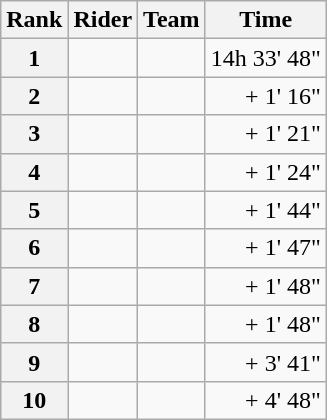<table class="wikitable" margin-bottom:0;">
<tr>
<th scope="col">Rank</th>
<th scope="col">Rider</th>
<th scope="col">Team</th>
<th scope="col">Time</th>
</tr>
<tr>
<th scope="row">1</th>
<td> </td>
<td></td>
<td align="right">14h 33' 48"</td>
</tr>
<tr>
<th scope="row">2</th>
<td> </td>
<td></td>
<td align="right">+ 1' 16"</td>
</tr>
<tr>
<th scope="row">3</th>
<td></td>
<td></td>
<td align="right">+ 1' 21"</td>
</tr>
<tr>
<th scope="row">4</th>
<td></td>
<td></td>
<td align="right">+ 1' 24"</td>
</tr>
<tr>
<th scope="row">5</th>
<td></td>
<td></td>
<td align="right">+ 1' 44"</td>
</tr>
<tr>
<th scope="row">6</th>
<td></td>
<td></td>
<td align="right">+ 1' 47"</td>
</tr>
<tr>
<th scope="row">7</th>
<td></td>
<td></td>
<td align="right">+ 1' 48"</td>
</tr>
<tr>
<th scope="row">8</th>
<td></td>
<td></td>
<td align="right">+ 1' 48"</td>
</tr>
<tr>
<th scope="row">9</th>
<td></td>
<td></td>
<td align="right">+ 3' 41"</td>
</tr>
<tr>
<th scope="row">10</th>
<td></td>
<td></td>
<td align="right">+ 4' 48"</td>
</tr>
</table>
